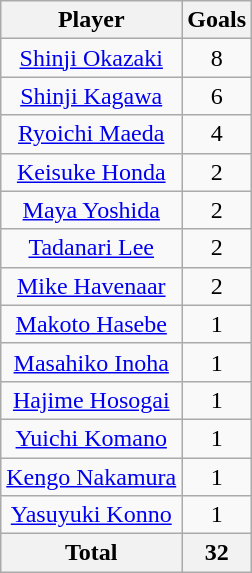<table class="wikitable" style="text-align: center;">
<tr>
<th>Player</th>
<th>Goals</th>
</tr>
<tr>
<td><a href='#'>Shinji Okazaki</a></td>
<td>8</td>
</tr>
<tr>
<td><a href='#'>Shinji Kagawa</a></td>
<td>6</td>
</tr>
<tr>
<td><a href='#'>Ryoichi Maeda</a></td>
<td>4</td>
</tr>
<tr>
<td><a href='#'>Keisuke Honda</a></td>
<td>2</td>
</tr>
<tr>
<td><a href='#'>Maya Yoshida</a></td>
<td>2</td>
</tr>
<tr>
<td><a href='#'>Tadanari Lee</a></td>
<td>2</td>
</tr>
<tr>
<td><a href='#'>Mike Havenaar</a></td>
<td>2</td>
</tr>
<tr>
<td><a href='#'>Makoto Hasebe</a></td>
<td>1</td>
</tr>
<tr>
<td><a href='#'>Masahiko Inoha</a></td>
<td>1</td>
</tr>
<tr>
<td><a href='#'>Hajime Hosogai</a></td>
<td>1</td>
</tr>
<tr>
<td><a href='#'>Yuichi Komano</a></td>
<td>1</td>
</tr>
<tr>
<td><a href='#'>Kengo Nakamura</a></td>
<td>1</td>
</tr>
<tr>
<td><a href='#'>Yasuyuki Konno</a></td>
<td>1</td>
</tr>
<tr>
<th>Total</th>
<th>32</th>
</tr>
</table>
